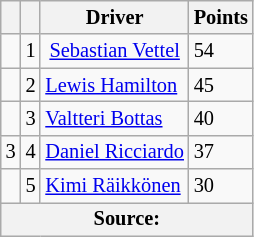<table class="wikitable" style="font-size: 85%;">
<tr>
<th></th>
<th align="center"></th>
<th align="center">Driver</th>
<th align="center">Points</th>
</tr>
<tr>
<td align="left"></td>
<td align="center">1</td>
<td align="center"> <a href='#'>Sebastian Vettel</a></td>
<td align="left">54</td>
</tr>
<tr>
<td align="left"></td>
<td align="center">2</td>
<td> <a href='#'>Lewis Hamilton</a></td>
<td align="left">45</td>
</tr>
<tr>
<td align="left"></td>
<td align="center">3</td>
<td> <a href='#'>Valtteri Bottas</a></td>
<td align="left">40</td>
</tr>
<tr>
<td align="left"> 3</td>
<td align="center">4</td>
<td> <a href='#'>Daniel Ricciardo</a></td>
<td align="left">37</td>
</tr>
<tr>
<td align="left"></td>
<td align="center">5</td>
<td> <a href='#'>Kimi Räikkönen</a></td>
<td align="left">30</td>
</tr>
<tr>
<th colspan=4>Source:</th>
</tr>
</table>
